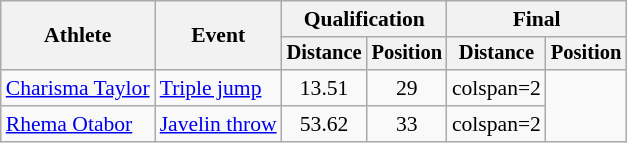<table class=wikitable style=font-size:90%>
<tr>
<th rowspan=2>Athlete</th>
<th rowspan=2>Event</th>
<th colspan=2>Qualification</th>
<th colspan=2>Final</th>
</tr>
<tr style=font-size:95%>
<th>Distance</th>
<th>Position</th>
<th>Distance</th>
<th>Position</th>
</tr>
<tr align=center>
<td align=left><a href='#'>Charisma Taylor</a></td>
<td align=left><a href='#'>Triple jump</a></td>
<td>13.51</td>
<td>29</td>
<td>colspan=2 </td>
</tr>
<tr align=center>
<td align=left><a href='#'>Rhema Otabor</a></td>
<td align=left><a href='#'>Javelin throw</a></td>
<td>53.62</td>
<td>33</td>
<td>colspan=2 </td>
</tr>
</table>
